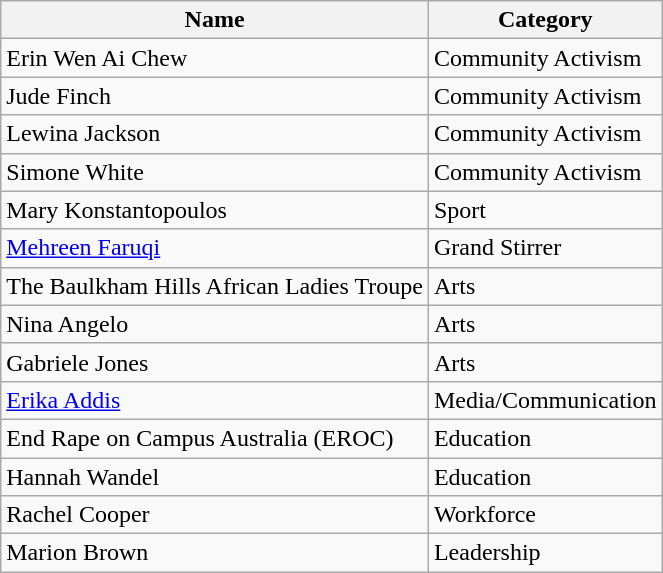<table class="wikitable">
<tr>
<th>Name</th>
<th>Category</th>
</tr>
<tr>
<td>Erin Wen Ai Chew</td>
<td>Community Activism</td>
</tr>
<tr>
<td>Jude Finch</td>
<td>Community Activism</td>
</tr>
<tr>
<td>Lewina Jackson</td>
<td>Community Activism</td>
</tr>
<tr>
<td>Simone White</td>
<td>Community Activism</td>
</tr>
<tr>
<td>Mary Konstantopoulos</td>
<td>Sport</td>
</tr>
<tr>
<td><a href='#'>Mehreen Faruqi</a></td>
<td>Grand Stirrer</td>
</tr>
<tr>
<td>The Baulkham Hills African Ladies Troupe</td>
<td>Arts</td>
</tr>
<tr>
<td>Nina Angelo</td>
<td>Arts</td>
</tr>
<tr>
<td>Gabriele Jones</td>
<td>Arts</td>
</tr>
<tr>
<td><a href='#'>Erika Addis</a></td>
<td>Media/Communication</td>
</tr>
<tr>
<td>End Rape on Campus Australia (EROC)</td>
<td>Education</td>
</tr>
<tr>
<td>Hannah Wandel</td>
<td>Education</td>
</tr>
<tr>
<td>Rachel Cooper</td>
<td>Workforce</td>
</tr>
<tr>
<td>Marion Brown</td>
<td>Leadership</td>
</tr>
</table>
